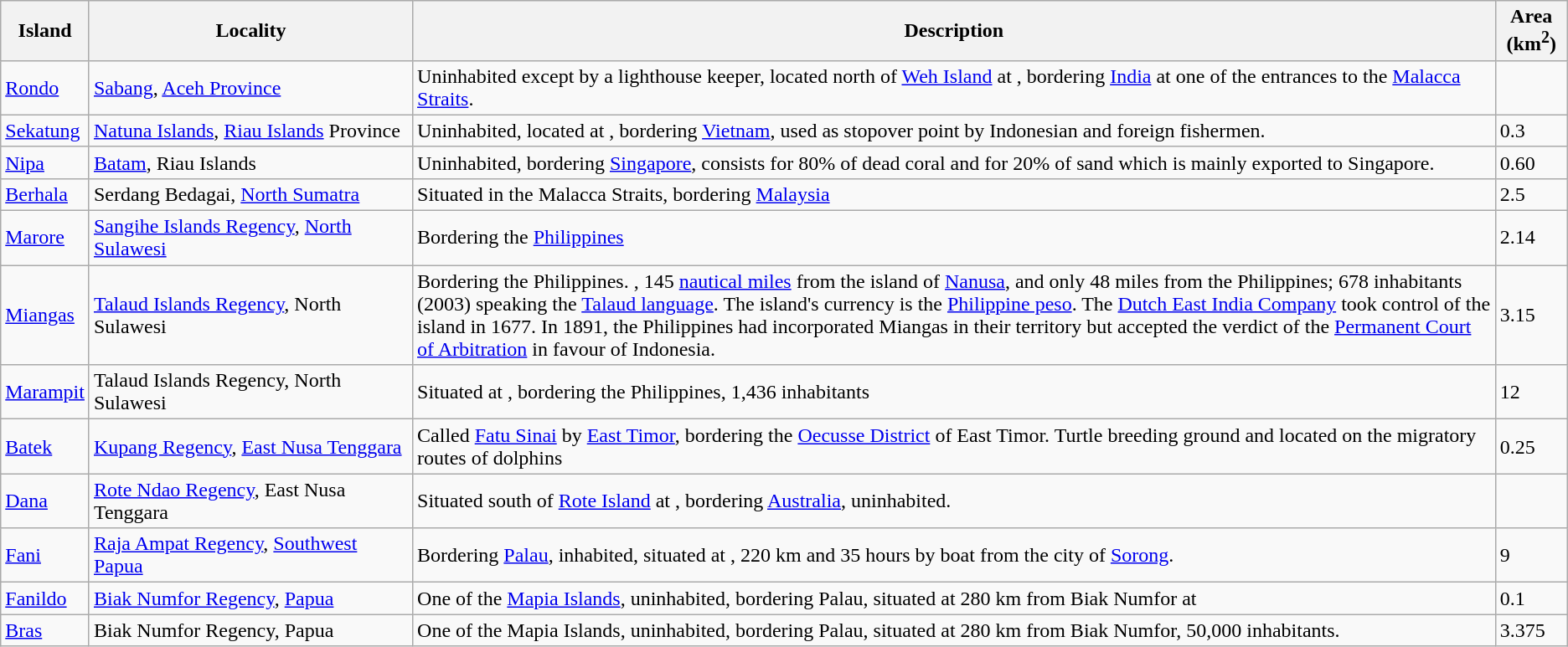<table class="wikitable">
<tr>
<th>Island</th>
<th width=250>Locality</th>
<th>Description</th>
<th width=50>Area<br>(km<sup>2</sup>)</th>
</tr>
<tr>
<td><a href='#'>Rondo</a></td>
<td><a href='#'>Sabang</a>, <a href='#'>Aceh Province</a></td>
<td>Uninhabited except by a lighthouse keeper, located north of <a href='#'>Weh Island</a> at , bordering <a href='#'>India</a> at one of the entrances to the <a href='#'>Malacca Straits</a>.</td>
<td></td>
</tr>
<tr>
<td><a href='#'>Sekatung</a></td>
<td><a href='#'>Natuna Islands</a>, <a href='#'>Riau Islands</a> Province</td>
<td>Uninhabited, located at , bordering <a href='#'>Vietnam</a>, used as stopover point by Indonesian and foreign fishermen.</td>
<td>0.3</td>
</tr>
<tr>
<td><a href='#'>Nipa</a></td>
<td><a href='#'>Batam</a>, Riau Islands</td>
<td>Uninhabited, bordering <a href='#'>Singapore</a>, consists for 80% of dead coral and for 20% of sand which is mainly exported to Singapore.</td>
<td>0.60</td>
</tr>
<tr>
<td><a href='#'>Berhala</a></td>
<td>Serdang Bedagai, <a href='#'>North Sumatra</a></td>
<td>Situated in the Malacca Straits, bordering <a href='#'>Malaysia</a></td>
<td>2.5</td>
</tr>
<tr>
<td><a href='#'>Marore</a></td>
<td><a href='#'>Sangihe Islands Regency</a>, <a href='#'>North Sulawesi</a></td>
<td>Bordering the <a href='#'>Philippines</a> </td>
<td>2.14</td>
</tr>
<tr>
<td><a href='#'>Miangas</a></td>
<td><a href='#'>Talaud Islands Regency</a>, North Sulawesi</td>
<td>Bordering the Philippines. , 145 <a href='#'>nautical miles</a> from the island of <a href='#'>Nanusa</a>, and only 48 miles from the Philippines; 678 inhabitants (2003) speaking the <a href='#'>Talaud language</a>. The island's currency is the <a href='#'>Philippine peso</a>. The <a href='#'>Dutch East India Company</a> took control of the island in 1677. In 1891, the Philippines had incorporated Miangas in their territory but accepted the verdict of the <a href='#'>Permanent Court of Arbitration</a> in favour of Indonesia.</td>
<td>3.15</td>
</tr>
<tr>
<td><a href='#'>Marampit</a></td>
<td>Talaud Islands Regency, North Sulawesi</td>
<td>Situated at , bordering the Philippines, 1,436 inhabitants</td>
<td>12</td>
</tr>
<tr>
<td><a href='#'>Batek</a></td>
<td><a href='#'>Kupang Regency</a>, <a href='#'>East Nusa Tenggara</a></td>
<td>Called <a href='#'>Fatu Sinai</a> by <a href='#'>East Timor</a>, bordering the <a href='#'>Oecusse District</a> of East Timor. Turtle breeding ground and located on the migratory routes of dolphins</td>
<td> 0.25</td>
</tr>
<tr>
<td><a href='#'>Dana</a></td>
<td><a href='#'>Rote Ndao Regency</a>, East Nusa Tenggara</td>
<td>Situated south of <a href='#'>Rote Island</a> at , bordering <a href='#'>Australia</a>, uninhabited.</td>
<td></td>
</tr>
<tr>
<td><a href='#'>Fani</a></td>
<td><a href='#'>Raja Ampat Regency</a>, <a href='#'>Southwest Papua</a></td>
<td>Bordering <a href='#'>Palau</a>, inhabited, situated at , 220 km and 35 hours by boat from the city of <a href='#'>Sorong</a>.</td>
<td> 9</td>
</tr>
<tr>
<td><a href='#'>Fanildo</a></td>
<td><a href='#'>Biak Numfor Regency</a>, <a href='#'>Papua</a></td>
<td>One of the <a href='#'>Mapia Islands</a>, uninhabited, bordering Palau, situated at 280 km from Biak Numfor at </td>
<td> 0.1</td>
</tr>
<tr>
<td><a href='#'>Bras</a></td>
<td>Biak Numfor Regency, Papua</td>
<td>One of the Mapia Islands, uninhabited, bordering Palau, situated at 280 km from Biak Numfor,  50,000 inhabitants.</td>
<td> 3.375</td>
</tr>
</table>
